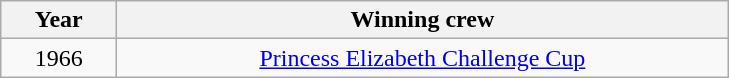<table class="wikitable" style="text-align:center">
<tr>
<th width=70>Year</th>
<th width=400>Winning crew</th>
</tr>
<tr>
<td>1966</td>
<td><a href='#'>Princess Elizabeth Challenge Cup</a></td>
</tr>
</table>
